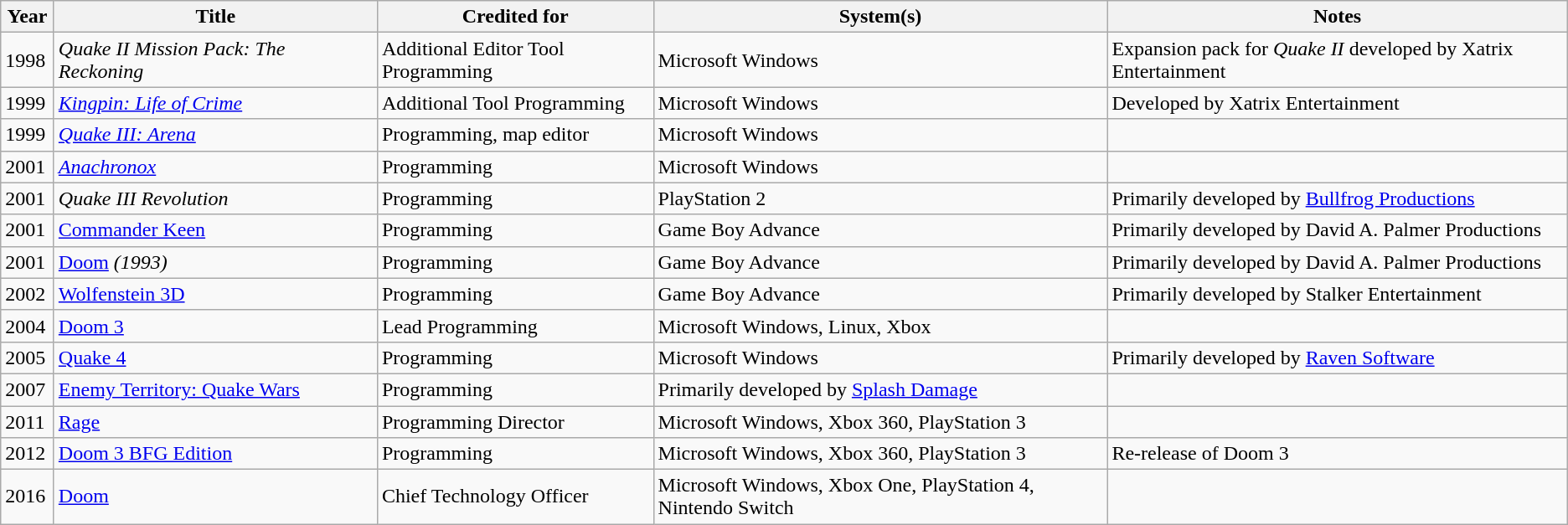<table class="wikitable">
<tr>
<th style="width:35px;">Year</th>
<th style="width:250px;">Title</th>
<th>Credited for</th>
<th>System(s)</th>
<th>Notes</th>
</tr>
<tr>
<td>1998</td>
<td><em>Quake II Mission Pack: The Reckoning</em></td>
<td>Additional Editor Tool Programming</td>
<td>Microsoft Windows</td>
<td>Expansion pack for <em>Quake II</em> developed by Xatrix Entertainment</td>
</tr>
<tr>
<td>1999</td>
<td><em><a href='#'>Kingpin: Life of Crime</a></em></td>
<td>Additional Tool Programming</td>
<td>Microsoft Windows</td>
<td>Developed by Xatrix Entertainment</td>
</tr>
<tr>
<td>1999</td>
<td><em><a href='#'>Quake III: Arena</a></em></td>
<td>Programming, map editor</td>
<td>Microsoft Windows</td>
<td></td>
</tr>
<tr>
<td>2001</td>
<td><em><a href='#'>Anachronox</a></em></td>
<td>Programming</td>
<td>Microsoft Windows</td>
<td></td>
</tr>
<tr>
<td>2001</td>
<td><em>Quake III Revolution<strong></td>
<td>Programming</td>
<td>PlayStation 2</td>
<td>Primarily developed by <a href='#'>Bullfrog Productions</a></td>
</tr>
<tr>
<td>2001</td>
<td></em><a href='#'>Commander Keen</a><em></td>
<td>Programming</td>
<td>Game Boy Advance</td>
<td>Primarily developed by David A. Palmer Productions</td>
</tr>
<tr>
<td>2001</td>
<td></em><a href='#'>Doom</a><em> (1993)</td>
<td>Programming</td>
<td>Game Boy Advance</td>
<td>Primarily developed by David A. Palmer Productions</td>
</tr>
<tr>
<td>2002</td>
<td></em><a href='#'>Wolfenstein 3D</a><em></td>
<td>Programming</td>
<td>Game Boy Advance</td>
<td>Primarily developed by Stalker Entertainment</td>
</tr>
<tr>
<td>2004</td>
<td></em><a href='#'>Doom 3</a><em></td>
<td>Lead Programming</td>
<td>Microsoft Windows, Linux, Xbox</td>
<td></td>
</tr>
<tr>
<td>2005</td>
<td></em><a href='#'>Quake 4</a><em></td>
<td>Programming</td>
<td>Microsoft Windows</td>
<td>Primarily developed by <a href='#'>Raven Software</a></td>
</tr>
<tr>
<td>2007</td>
<td></em><a href='#'>Enemy Territory: Quake Wars</a><em></td>
<td>Programming</td>
<td>Primarily developed by <a href='#'>Splash Damage</a></td>
<td></td>
</tr>
<tr>
<td>2011</td>
<td></em><a href='#'>Rage</a><em></td>
<td>Programming Director</td>
<td>Microsoft Windows, Xbox 360, PlayStation 3</td>
<td></td>
</tr>
<tr>
<td>2012</td>
<td></em><a href='#'>Doom 3 BFG Edition</a><em></td>
<td>Programming</td>
<td>Microsoft Windows, Xbox 360, PlayStation 3</td>
<td>Re-release of </em>Doom 3<em></td>
</tr>
<tr>
<td>2016</td>
<td></em><a href='#'>Doom</a><em></td>
<td>Chief Technology Officer</td>
<td>Microsoft Windows, Xbox One, PlayStation 4, Nintendo Switch</td>
<td></td>
</tr>
</table>
